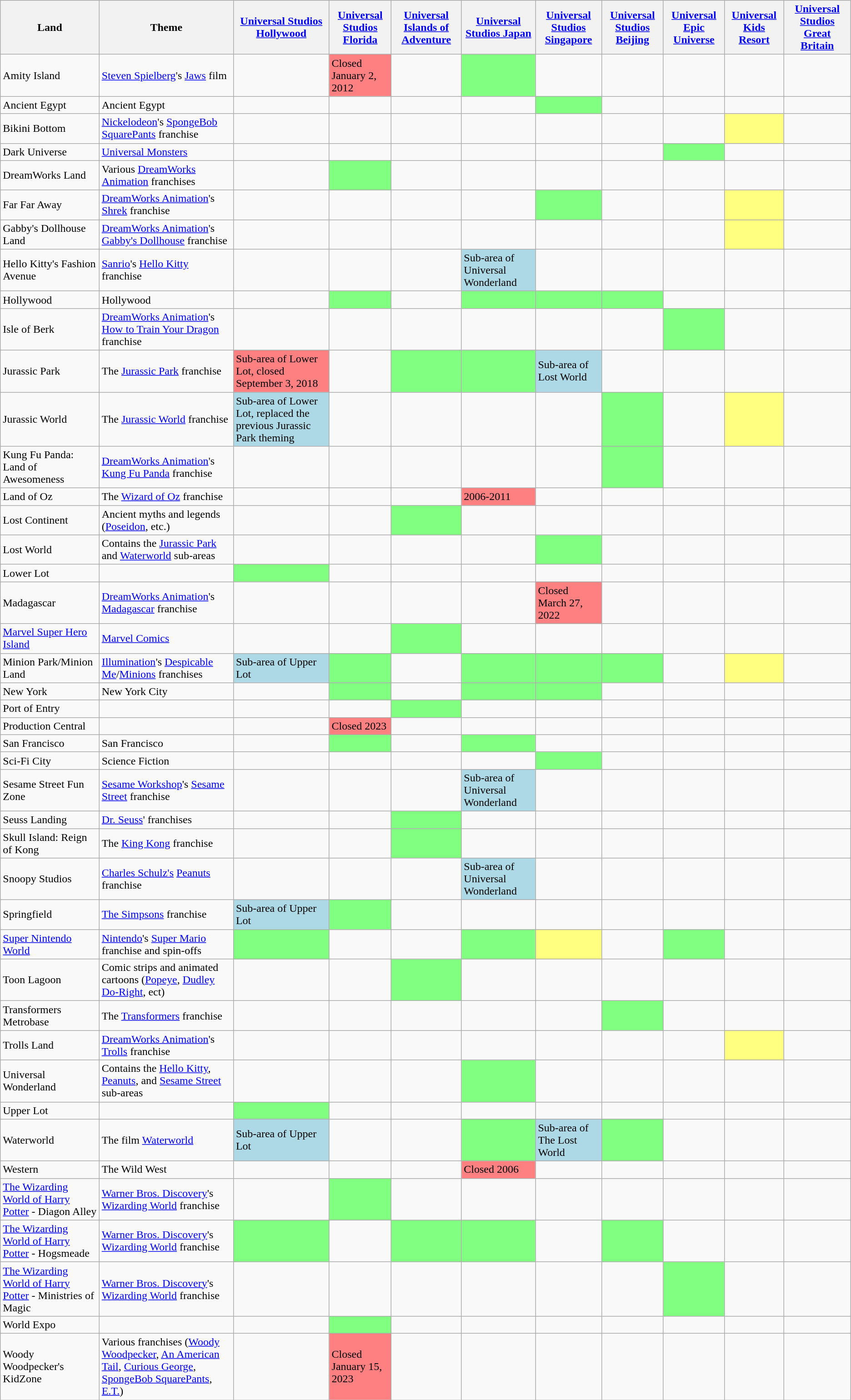<table class="wikitable">
<tr>
<th>Land</th>
<th>Theme</th>
<th><a href='#'>Universal Studios Hollywood</a></th>
<th><a href='#'>Universal Studios Florida</a></th>
<th><a href='#'>Universal Islands of Adventure</a></th>
<th><a href='#'>Universal Studios Japan</a></th>
<th><a href='#'>Universal Studios Singapore</a></th>
<th><a href='#'>Universal Studios Beijing</a></th>
<th><a href='#'>Universal Epic Universe</a></th>
<th><a href='#'>Universal Kids Resort</a></th>
<th><a href='#'>Universal Studios Great Britain</a></th>
</tr>
<tr>
<td>Amity Island</td>
<td><a href='#'>Steven Spielberg</a>'s <a href='#'>Jaws</a> film</td>
<td></td>
<td bgcolor=#ff8080>Closed January 2, 2012</td>
<td></td>
<td bgcolor=#80ff80></td>
<td></td>
<td></td>
<td></td>
<td></td>
<td></td>
</tr>
<tr>
<td>Ancient Egypt</td>
<td>Ancient Egypt</td>
<td></td>
<td></td>
<td></td>
<td></td>
<td bgcolor=#80ff80></td>
<td></td>
<td></td>
<td></td>
<td></td>
</tr>
<tr>
<td>Bikini Bottom</td>
<td><a href='#'>Nickelodeon</a>'s <a href='#'>SpongeBob SquarePants</a> franchise</td>
<td></td>
<td></td>
<td></td>
<td></td>
<td></td>
<td></td>
<td></td>
<td bgcolor=#ffff80></td>
<td></td>
</tr>
<tr>
<td>Dark Universe</td>
<td><a href='#'>Universal Monsters</a></td>
<td></td>
<td></td>
<td></td>
<td></td>
<td></td>
<td></td>
<td bgcolor=#80ff80></td>
<td></td>
<td></td>
</tr>
<tr>
<td>DreamWorks Land</td>
<td>Various <a href='#'>DreamWorks Animation</a> franchises</td>
<td></td>
<td bgcolor=#80ff80></td>
<td></td>
<td></td>
<td></td>
<td></td>
<td></td>
<td></td>
<td></td>
</tr>
<tr>
<td>Far Far Away</td>
<td><a href='#'>DreamWorks Animation</a>'s <a href='#'>Shrek</a> franchise</td>
<td></td>
<td></td>
<td></td>
<td></td>
<td bgcolor=#80ff80></td>
<td></td>
<td></td>
<td bgcolor=#ffff80></td>
<td></td>
</tr>
<tr>
<td>Gabby's Dollhouse Land</td>
<td><a href='#'>DreamWorks Animation</a>'s <a href='#'>Gabby's Dollhouse</a> franchise</td>
<td></td>
<td></td>
<td></td>
<td></td>
<td></td>
<td></td>
<td></td>
<td bgcolor=#ffff80></td>
<td></td>
</tr>
<tr>
<td>Hello Kitty's Fashion Avenue</td>
<td><a href='#'>Sanrio</a>'s <a href='#'>Hello Kitty</a> franchise</td>
<td></td>
<td></td>
<td></td>
<td bgcolor=#ADD8E6>Sub-area of Universal Wonderland</td>
<td></td>
<td></td>
<td></td>
<td></td>
<td></td>
</tr>
<tr>
<td>Hollywood</td>
<td>Hollywood</td>
<td></td>
<td bgcolor=#80ff80></td>
<td></td>
<td bgcolor=#80ff80></td>
<td bgcolor=#80ff80></td>
<td bgcolor=#80ff80></td>
<td></td>
<td></td>
<td></td>
</tr>
<tr>
<td>Isle of Berk</td>
<td><a href='#'>DreamWorks Animation</a>'s <a href='#'>How to Train Your Dragon</a> franchise</td>
<td></td>
<td></td>
<td></td>
<td></td>
<td></td>
<td></td>
<td bgcolor=#80ff80></td>
<td></td>
<td></td>
</tr>
<tr>
<td>Jurassic Park</td>
<td>The <a href='#'>Jurassic Park</a> franchise</td>
<td bgcolor=#ff8080>Sub-area of Lower Lot, closed September 3, 2018</td>
<td></td>
<td bgcolor=#80ff80></td>
<td bgcolor=#80ff80></td>
<td bgcolor=#ADD8E6>Sub-area of Lost World</td>
<td></td>
<td></td>
<td></td>
<td></td>
</tr>
<tr>
<td>Jurassic World</td>
<td>The <a href='#'>Jurassic World</a> franchise</td>
<td bgcolor=#ADD8E6>Sub-area of Lower Lot, replaced the previous Jurassic Park theming</td>
<td></td>
<td></td>
<td></td>
<td></td>
<td bgcolor=#80ff80></td>
<td></td>
<td bgcolor=#ffff80></td>
<td></td>
</tr>
<tr>
<td>Kung Fu Panda: Land of Awesomeness</td>
<td><a href='#'>DreamWorks Animation</a>'s <a href='#'>Kung Fu Panda</a> franchise</td>
<td></td>
<td></td>
<td></td>
<td></td>
<td></td>
<td bgcolor=#80ff80></td>
<td></td>
<td></td>
<td></td>
</tr>
<tr>
<td>Land of Oz</td>
<td>The <a href='#'>Wizard of Oz</a> franchise</td>
<td></td>
<td></td>
<td></td>
<td bgcolor=#ff8080>2006-2011</td>
<td></td>
<td></td>
<td></td>
<td></td>
<td></td>
</tr>
<tr>
<td>Lost Continent</td>
<td>Ancient myths and legends (<a href='#'>Poseidon</a>, etc.)</td>
<td></td>
<td></td>
<td bgcolor=#80ff80></td>
<td></td>
<td></td>
<td></td>
<td></td>
<td></td>
<td></td>
</tr>
<tr>
<td>Lost World</td>
<td>Contains the <a href='#'>Jurassic Park</a> and <a href='#'>Waterworld</a> sub-areas</td>
<td></td>
<td></td>
<td></td>
<td></td>
<td bgcolor=#80ff80></td>
<td></td>
<td></td>
<td></td>
<td></td>
</tr>
<tr>
<td>Lower Lot</td>
<td></td>
<td bgcolor=#80ff80></td>
<td></td>
<td></td>
<td></td>
<td></td>
<td></td>
<td></td>
<td></td>
<td></td>
</tr>
<tr>
<td>Madagascar</td>
<td><a href='#'>DreamWorks Animation</a>'s <a href='#'>Madagascar</a> franchise</td>
<td></td>
<td></td>
<td></td>
<td></td>
<td bgcolor=#ff8080>Closed March 27, 2022</td>
<td></td>
<td></td>
<td></td>
<td></td>
</tr>
<tr>
<td><a href='#'>Marvel Super Hero Island</a></td>
<td><a href='#'>Marvel Comics</a></td>
<td></td>
<td></td>
<td bgcolor=#80ff80></td>
<td></td>
<td></td>
<td></td>
<td></td>
<td></td>
<td></td>
</tr>
<tr>
<td>Minion Park/Minion Land</td>
<td><a href='#'>Illumination</a>'s <a href='#'>Despicable Me</a>/<a href='#'>Minions</a> franchises</td>
<td bgcolor=#ADD8E6>Sub-area of Upper Lot</td>
<td bgcolor=#80ff80></td>
<td></td>
<td bgcolor=#80ff80></td>
<td bgcolor=#80ff80></td>
<td bgcolor=#80ff80></td>
<td></td>
<td bgcolor=#ffff80></td>
<td></td>
</tr>
<tr>
<td>New York</td>
<td>New York City</td>
<td></td>
<td bgcolor=#80ff80></td>
<td></td>
<td bgcolor=#80ff80></td>
<td bgcolor=#80ff80></td>
<td></td>
<td></td>
<td></td>
<td></td>
</tr>
<tr>
<td>Port of Entry</td>
<td></td>
<td></td>
<td></td>
<td bgcolor=#80ff80></td>
<td></td>
<td></td>
<td></td>
<td></td>
<td></td>
<td></td>
</tr>
<tr>
<td>Production Central</td>
<td></td>
<td></td>
<td bgcolor=#ff8080>Closed 2023</td>
<td></td>
<td></td>
<td></td>
<td></td>
<td></td>
<td></td>
<td></td>
</tr>
<tr>
<td>San Francisco</td>
<td>San Francisco</td>
<td></td>
<td bgcolor=#80ff80></td>
<td></td>
<td bgcolor=#80ff80></td>
<td></td>
<td></td>
<td></td>
<td></td>
<td></td>
</tr>
<tr>
<td>Sci-Fi City</td>
<td>Science Fiction</td>
<td></td>
<td></td>
<td></td>
<td></td>
<td bgcolor=#80ff80></td>
<td></td>
<td></td>
<td></td>
<td></td>
</tr>
<tr>
<td>Sesame Street Fun Zone</td>
<td><a href='#'>Sesame Workshop</a>'s <a href='#'>Sesame Street</a> franchise</td>
<td></td>
<td></td>
<td></td>
<td bgcolor=#ADD8E6>Sub-area of Universal Wonderland</td>
<td></td>
<td></td>
<td></td>
<td></td>
<td></td>
</tr>
<tr>
<td>Seuss Landing</td>
<td><a href='#'>Dr. Seuss</a>' franchises</td>
<td></td>
<td></td>
<td bgcolor=#80ff80></td>
<td></td>
<td></td>
<td></td>
<td></td>
<td></td>
<td></td>
</tr>
<tr>
<td>Skull Island: Reign of Kong</td>
<td>The <a href='#'>King Kong</a> franchise</td>
<td></td>
<td></td>
<td bgcolor=#80ff80></td>
<td></td>
<td></td>
<td></td>
<td></td>
<td></td>
<td></td>
</tr>
<tr>
<td>Snoopy Studios</td>
<td><a href='#'>Charles Schulz's</a> <a href='#'>Peanuts</a> franchise</td>
<td></td>
<td></td>
<td></td>
<td bgcolor=#ADD8E6>Sub-area of Universal Wonderland</td>
<td></td>
<td></td>
<td></td>
<td></td>
<td></td>
</tr>
<tr>
<td>Springfield</td>
<td><a href='#'>The Simpsons</a> franchise</td>
<td bgcolor=#ADD8E6>Sub-area of Upper Lot</td>
<td bgcolor=#80ff80></td>
<td></td>
<td></td>
<td></td>
<td></td>
<td></td>
<td></td>
<td></td>
</tr>
<tr>
<td><a href='#'>Super Nintendo World</a></td>
<td><a href='#'>Nintendo</a>'s <a href='#'>Super Mario</a> franchise and spin-offs</td>
<td bgcolor=#80ff80></td>
<td></td>
<td></td>
<td bgcolor=#80ff80></td>
<td bgcolor=#ffff80></td>
<td></td>
<td bgcolor=#80ff80></td>
<td></td>
<td></td>
</tr>
<tr>
<td>Toon Lagoon</td>
<td>Comic strips and animated cartoons (<a href='#'>Popeye</a>, <a href='#'>Dudley Do-Right</a>, ect)</td>
<td></td>
<td></td>
<td bgcolor=#80ff80></td>
<td></td>
<td></td>
<td></td>
<td></td>
<td></td>
<td></td>
</tr>
<tr>
<td>Transformers Metrobase</td>
<td>The <a href='#'>Transformers</a> franchise</td>
<td></td>
<td></td>
<td></td>
<td></td>
<td></td>
<td bgcolor=#80ff80></td>
<td></td>
<td></td>
<td></td>
</tr>
<tr>
<td>Trolls Land</td>
<td><a href='#'>DreamWorks Animation</a>'s <a href='#'>Trolls</a> franchise</td>
<td></td>
<td></td>
<td></td>
<td></td>
<td></td>
<td></td>
<td></td>
<td bgcolor=#ffff80></td>
<td></td>
</tr>
<tr>
<td>Universal Wonderland</td>
<td>Contains the <a href='#'>Hello Kitty</a>, <a href='#'>Peanuts</a>, and <a href='#'>Sesame Street</a> sub-areas</td>
<td></td>
<td></td>
<td></td>
<td bgcolor=#80ff80></td>
<td></td>
<td></td>
<td></td>
<td></td>
<td></td>
</tr>
<tr>
<td>Upper Lot</td>
<td></td>
<td bgcolor=#80ff80></td>
<td></td>
<td></td>
<td></td>
<td></td>
<td></td>
<td></td>
<td></td>
<td></td>
</tr>
<tr>
<td>Waterworld</td>
<td>The film <a href='#'>Waterworld</a></td>
<td bgcolor=#ADD8E6>Sub-area of Upper Lot</td>
<td></td>
<td></td>
<td bgcolor=#80ff80></td>
<td bgcolor=#ADD8E6>Sub-area of The Lost World</td>
<td bgcolor=#80ff80></td>
<td></td>
<td></td>
<td></td>
</tr>
<tr>
<td>Western</td>
<td>The Wild West</td>
<td></td>
<td></td>
<td></td>
<td bgcolor=#ff8080>Closed 2006</td>
<td></td>
<td></td>
<td></td>
<td></td>
<td></td>
</tr>
<tr>
<td><a href='#'>The Wizarding World of Harry Potter</a> - Diagon Alley</td>
<td><a href='#'>Warner Bros. Discovery</a>'s <a href='#'>Wizarding World</a> franchise</td>
<td></td>
<td bgcolor=#80ff80></td>
<td></td>
<td></td>
<td></td>
<td></td>
<td></td>
<td></td>
<td></td>
</tr>
<tr>
<td><a href='#'>The Wizarding World of Harry Potter</a> - Hogsmeade</td>
<td><a href='#'>Warner Bros. Discovery</a>'s <a href='#'>Wizarding World</a> franchise</td>
<td bgcolor=#80ff80></td>
<td></td>
<td bgcolor=#80ff80></td>
<td bgcolor=#80ff80></td>
<td></td>
<td bgcolor=#80ff80></td>
<td></td>
<td></td>
<td></td>
</tr>
<tr>
<td><a href='#'>The Wizarding World of Harry Potter</a> - Ministries of Magic</td>
<td><a href='#'>Warner Bros. Discovery</a>'s <a href='#'>Wizarding World</a> franchise</td>
<td></td>
<td></td>
<td></td>
<td></td>
<td></td>
<td></td>
<td bgcolor=#80ff80></td>
<td></td>
<td></td>
</tr>
<tr>
<td>World Expo</td>
<td></td>
<td></td>
<td bgcolor=#80ff80></td>
<td></td>
<td></td>
<td></td>
<td></td>
<td></td>
<td></td>
<td></td>
</tr>
<tr>
<td>Woody Woodpecker's KidZone</td>
<td>Various franchises (<a href='#'>Woody Woodpecker</a>, <a href='#'>An American Tail</a>, <a href='#'>Curious George</a>, <a href='#'>SpongeBob SquarePants</a>, <a href='#'>E.T.</a>)</td>
<td></td>
<td bgcolor=#ff8080>Closed January 15, 2023</td>
<td></td>
<td></td>
<td></td>
<td></td>
<td></td>
<td></td>
<td></td>
</tr>
</table>
